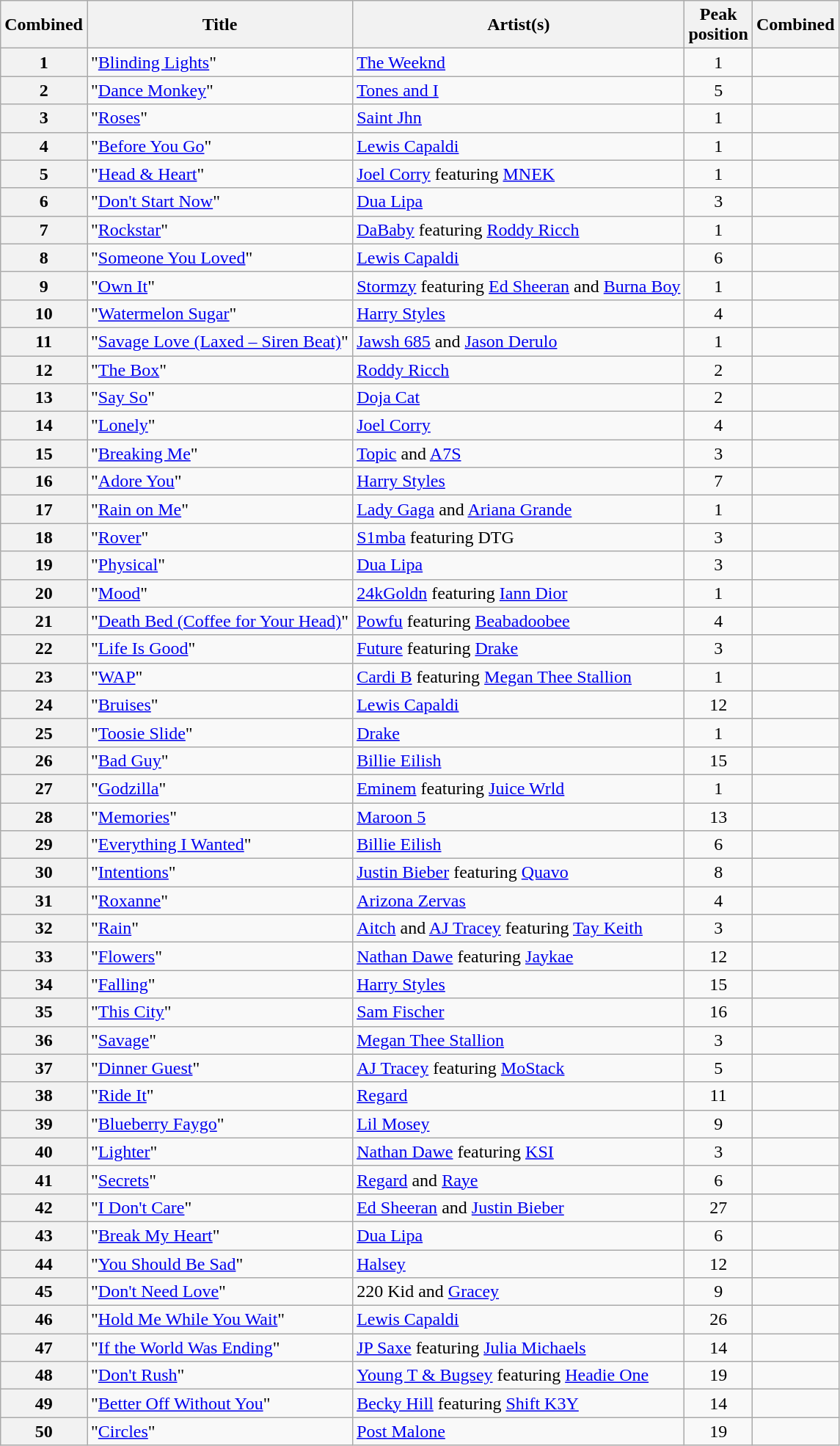<table class="wikitable plainrowheaders sortable">
<tr>
<th scope=col>Combined</th>
<th scope=col>Title</th>
<th scope=col>Artist(s)</th>
<th scope=col>Peak<br>position</th>
<th scope=col>Combined</th>
</tr>
<tr>
<th scope=row style="text-align:center;">1</th>
<td>"<a href='#'>Blinding Lights</a>"</td>
<td><a href='#'>The Weeknd</a></td>
<td align="center">1</td>
<td align="right"></td>
</tr>
<tr>
<th scope=row style="text-align:center;">2</th>
<td>"<a href='#'>Dance Monkey</a>"</td>
<td><a href='#'>Tones and I</a></td>
<td align="center">5 </td>
<td align="right"></td>
</tr>
<tr>
<th scope=row style="text-align:center;">3</th>
<td>"<a href='#'>Roses</a>"</td>
<td><a href='#'>Saint Jhn</a></td>
<td align="center">1</td>
<td align="right"></td>
</tr>
<tr>
<th scope=row style="text-align:center;">4</th>
<td>"<a href='#'>Before You Go</a>"</td>
<td><a href='#'>Lewis Capaldi</a></td>
<td align="center">1</td>
<td align="right"></td>
</tr>
<tr>
<th scope=row style="text-align:center;">5</th>
<td>"<a href='#'>Head & Heart</a>"</td>
<td><a href='#'>Joel Corry</a> featuring <a href='#'>MNEK</a></td>
<td align="center">1</td>
<td align="right"></td>
</tr>
<tr>
<th scope=row style="text-align:center;">6</th>
<td>"<a href='#'>Don't Start Now</a>"</td>
<td><a href='#'>Dua Lipa</a></td>
<td align="center">3 </td>
<td align="right"></td>
</tr>
<tr>
<th scope=row style="text-align:center;">7</th>
<td>"<a href='#'>Rockstar</a>"</td>
<td><a href='#'>DaBaby</a> featuring <a href='#'>Roddy Ricch</a></td>
<td align="center">1</td>
<td align="right"></td>
</tr>
<tr>
<th scope=row style="text-align:center;">8</th>
<td>"<a href='#'>Someone You Loved</a>"</td>
<td><a href='#'>Lewis Capaldi</a></td>
<td align="center">6 </td>
<td align="right"></td>
</tr>
<tr>
<th scope=row style="text-align:center;">9</th>
<td>"<a href='#'>Own It</a>"</td>
<td><a href='#'>Stormzy</a> featuring <a href='#'>Ed Sheeran</a> and <a href='#'>Burna Boy</a></td>
<td align="center">1</td>
<td align="right"></td>
</tr>
<tr>
<th scope=row style="text-align:center;">10</th>
<td>"<a href='#'>Watermelon Sugar</a>"</td>
<td><a href='#'>Harry Styles</a></td>
<td align="center">4</td>
<td align="right"></td>
</tr>
<tr>
<th scope=row style="text-align:center;">11</th>
<td>"<a href='#'>Savage Love (Laxed – Siren Beat)</a>"</td>
<td><a href='#'>Jawsh 685</a> and <a href='#'>Jason Derulo</a></td>
<td align="center">1</td>
<td align="right"></td>
</tr>
<tr>
<th scope=row style="text-align:center;">12</th>
<td>"<a href='#'>The Box</a>"</td>
<td><a href='#'>Roddy Ricch</a></td>
<td align="center">2</td>
<td align="right"></td>
</tr>
<tr>
<th scope=row style="text-align:center;">13</th>
<td>"<a href='#'>Say So</a>"</td>
<td><a href='#'>Doja Cat</a></td>
<td align="center">2</td>
<td align="right"></td>
</tr>
<tr>
<th scope=row style="text-align:center;">14</th>
<td>"<a href='#'>Lonely</a>"</td>
<td><a href='#'>Joel Corry</a></td>
<td align="center">4</td>
<td align="right"></td>
</tr>
<tr>
<th scope=row style="text-align:center;">15</th>
<td>"<a href='#'>Breaking Me</a>"</td>
<td><a href='#'>Topic</a> and <a href='#'>A7S</a></td>
<td align="center">3</td>
<td align="right"></td>
</tr>
<tr>
<th scope=row style="text-align:center;">16</th>
<td>"<a href='#'>Adore You</a>"</td>
<td><a href='#'>Harry Styles</a></td>
<td align="center">7</td>
<td align="right"></td>
</tr>
<tr>
<th scope=row style="text-align:center;">17</th>
<td>"<a href='#'>Rain on Me</a>"</td>
<td><a href='#'>Lady Gaga</a> and <a href='#'>Ariana Grande</a></td>
<td align="center">1</td>
<td align="right"></td>
</tr>
<tr>
<th scope=row style="text-align:center;">18</th>
<td>"<a href='#'>Rover</a>"</td>
<td><a href='#'>S1mba</a> featuring DTG</td>
<td align="center">3</td>
<td align="right"></td>
</tr>
<tr>
<th scope=row style="text-align:center;">19</th>
<td>"<a href='#'>Physical</a>"</td>
<td><a href='#'>Dua Lipa</a></td>
<td align="center">3</td>
<td align="right"></td>
</tr>
<tr>
<th scope=row style="text-align:center;">20</th>
<td>"<a href='#'>Mood</a>"</td>
<td><a href='#'>24kGoldn</a> featuring <a href='#'>Iann Dior</a></td>
<td align="center">1</td>
<td align="right"></td>
</tr>
<tr>
<th scope=row style="text-align:center;">21</th>
<td>"<a href='#'>Death Bed (Coffee for Your Head)</a>"</td>
<td><a href='#'>Powfu</a> featuring <a href='#'>Beabadoobee</a></td>
<td align="center">4</td>
<td align="right"></td>
</tr>
<tr>
<th scope=row style="text-align:center;">22</th>
<td>"<a href='#'>Life Is Good</a>"</td>
<td><a href='#'>Future</a> featuring <a href='#'>Drake</a></td>
<td align="center">3</td>
<td align="right"></td>
</tr>
<tr>
<th scope=row style="text-align:center;">23</th>
<td>"<a href='#'>WAP</a>"</td>
<td><a href='#'>Cardi B</a> featuring <a href='#'>Megan Thee Stallion</a></td>
<td align="center">1</td>
<td align="right"></td>
</tr>
<tr>
<th scope=row style="text-align:center;">24</th>
<td>"<a href='#'>Bruises</a>"</td>
<td><a href='#'>Lewis Capaldi</a></td>
<td align="center">12 </td>
<td align="right"></td>
</tr>
<tr>
<th scope=row style="text-align:center;">25</th>
<td>"<a href='#'>Toosie Slide</a>"</td>
<td><a href='#'>Drake</a></td>
<td align="center">1</td>
<td align="right"></td>
</tr>
<tr>
<th scope=row style="text-align:center;">26</th>
<td>"<a href='#'>Bad Guy</a>"</td>
<td><a href='#'>Billie Eilish</a></td>
<td align="center">15 </td>
<td align="right"></td>
</tr>
<tr>
<th scope=row style="text-align:center;">27</th>
<td>"<a href='#'>Godzilla</a>"</td>
<td><a href='#'>Eminem</a> featuring <a href='#'>Juice Wrld</a></td>
<td align="center">1</td>
<td align="right"></td>
</tr>
<tr>
<th scope=row style="text-align:center;">28</th>
<td>"<a href='#'>Memories</a>"</td>
<td><a href='#'>Maroon 5</a></td>
<td align="center">13 </td>
<td align="right"></td>
</tr>
<tr>
<th scope=row style="text-align:center;">29</th>
<td>"<a href='#'>Everything I Wanted</a>"</td>
<td><a href='#'>Billie Eilish</a></td>
<td align="center">6 </td>
<td align="right"></td>
</tr>
<tr>
<th scope=row style="text-align:center;">30</th>
<td>"<a href='#'>Intentions</a>"</td>
<td><a href='#'>Justin Bieber</a> featuring <a href='#'>Quavo</a></td>
<td align="center">8</td>
<td align="right"></td>
</tr>
<tr>
<th scope=row style="text-align:center;">31</th>
<td>"<a href='#'>Roxanne</a>"</td>
<td><a href='#'>Arizona Zervas</a></td>
<td align="center">4</td>
<td align="right"></td>
</tr>
<tr>
<th scope=row style="text-align:center;">32</th>
<td>"<a href='#'>Rain</a>"</td>
<td><a href='#'>Aitch</a> and <a href='#'>AJ Tracey</a> featuring <a href='#'>Tay Keith</a></td>
<td align="center">3</td>
<td align="right"></td>
</tr>
<tr>
<th scope=row style="text-align:center;">33</th>
<td>"<a href='#'>Flowers</a>"</td>
<td><a href='#'>Nathan Dawe</a> featuring <a href='#'>Jaykae</a></td>
<td align="center">12</td>
<td align="right"></td>
</tr>
<tr>
<th scope=row style="text-align:center;">34</th>
<td>"<a href='#'>Falling</a>"</td>
<td><a href='#'>Harry Styles</a></td>
<td align="center">15</td>
<td align="right"></td>
</tr>
<tr>
<th scope=row style="text-align:center;">35</th>
<td>"<a href='#'>This City</a>"</td>
<td><a href='#'>Sam Fischer</a></td>
<td align="center">16</td>
<td align="right"></td>
</tr>
<tr>
<th scope=row style="text-align:center;">36</th>
<td>"<a href='#'>Savage</a>"</td>
<td><a href='#'>Megan Thee Stallion</a></td>
<td align="center">3</td>
<td align="right"></td>
</tr>
<tr>
<th scope=row style="text-align:center;">37</th>
<td>"<a href='#'>Dinner Guest</a>"</td>
<td><a href='#'>AJ Tracey</a> featuring <a href='#'>MoStack</a></td>
<td align="center">5</td>
<td align="right"></td>
</tr>
<tr>
<th scope=row style="text-align:center;">38</th>
<td>"<a href='#'>Ride It</a>"</td>
<td><a href='#'>Regard</a></td>
<td align="center">11 </td>
<td align="right"></td>
</tr>
<tr>
<th scope=row style="text-align:center;">39</th>
<td>"<a href='#'>Blueberry Faygo</a>"</td>
<td><a href='#'>Lil Mosey</a></td>
<td align="center">9</td>
<td align="right"></td>
</tr>
<tr>
<th scope=row style="text-align:center;">40</th>
<td>"<a href='#'>Lighter</a>"</td>
<td><a href='#'>Nathan Dawe</a> featuring <a href='#'>KSI</a></td>
<td align="center">3</td>
<td align="right"></td>
</tr>
<tr>
<th scope=row style="text-align:center;">41</th>
<td>"<a href='#'>Secrets</a>"</td>
<td><a href='#'>Regard</a> and <a href='#'>Raye</a></td>
<td align="center">6</td>
<td align="right"></td>
</tr>
<tr>
<th scope=row style="text-align:center;">42</th>
<td>"<a href='#'>I Don't Care</a>"</td>
<td><a href='#'>Ed Sheeran</a> and <a href='#'>Justin Bieber</a></td>
<td align="center">27 </td>
<td align="right"></td>
</tr>
<tr>
<th scope=row style="text-align:center;">43</th>
<td>"<a href='#'>Break My Heart</a>"</td>
<td><a href='#'>Dua Lipa</a></td>
<td align="center">6</td>
<td align="right"></td>
</tr>
<tr>
<th scope=row style="text-align:center;">44</th>
<td>"<a href='#'>You Should Be Sad</a>"</td>
<td><a href='#'>Halsey</a></td>
<td align="center">12</td>
<td align="right"></td>
</tr>
<tr>
<th scope=row style="text-align:center;">45</th>
<td>"<a href='#'>Don't Need Love</a>"</td>
<td>220 Kid and <a href='#'>Gracey</a></td>
<td align="center">9</td>
<td align="right"></td>
</tr>
<tr>
<th scope=row style="text-align:center;">46</th>
<td>"<a href='#'>Hold Me While You Wait</a>"</td>
<td><a href='#'>Lewis Capaldi</a></td>
<td align="center">26 </td>
<td align="right"></td>
</tr>
<tr>
<th scope=row style="text-align:center;">47</th>
<td>"<a href='#'>If the World Was Ending</a>"</td>
<td><a href='#'>JP Saxe</a> featuring <a href='#'>Julia Michaels</a></td>
<td align="center">14</td>
<td align="right"></td>
</tr>
<tr>
<th scope=row style="text-align:center;">48</th>
<td>"<a href='#'>Don't Rush</a>"</td>
<td><a href='#'>Young T & Bugsey</a> featuring <a href='#'>Headie One</a></td>
<td align="center">19</td>
<td align="right"></td>
</tr>
<tr>
<th scope=row style="text-align:center;">49</th>
<td>"<a href='#'>Better Off Without You</a>"</td>
<td><a href='#'>Becky Hill</a> featuring <a href='#'>Shift K3Y</a></td>
<td align="center">14</td>
<td align="right"></td>
</tr>
<tr>
<th scope=row style="text-align:center;">50</th>
<td>"<a href='#'>Circles</a>"</td>
<td><a href='#'>Post Malone</a></td>
<td align="center">19 </td>
<td align="right"></td>
</tr>
</table>
